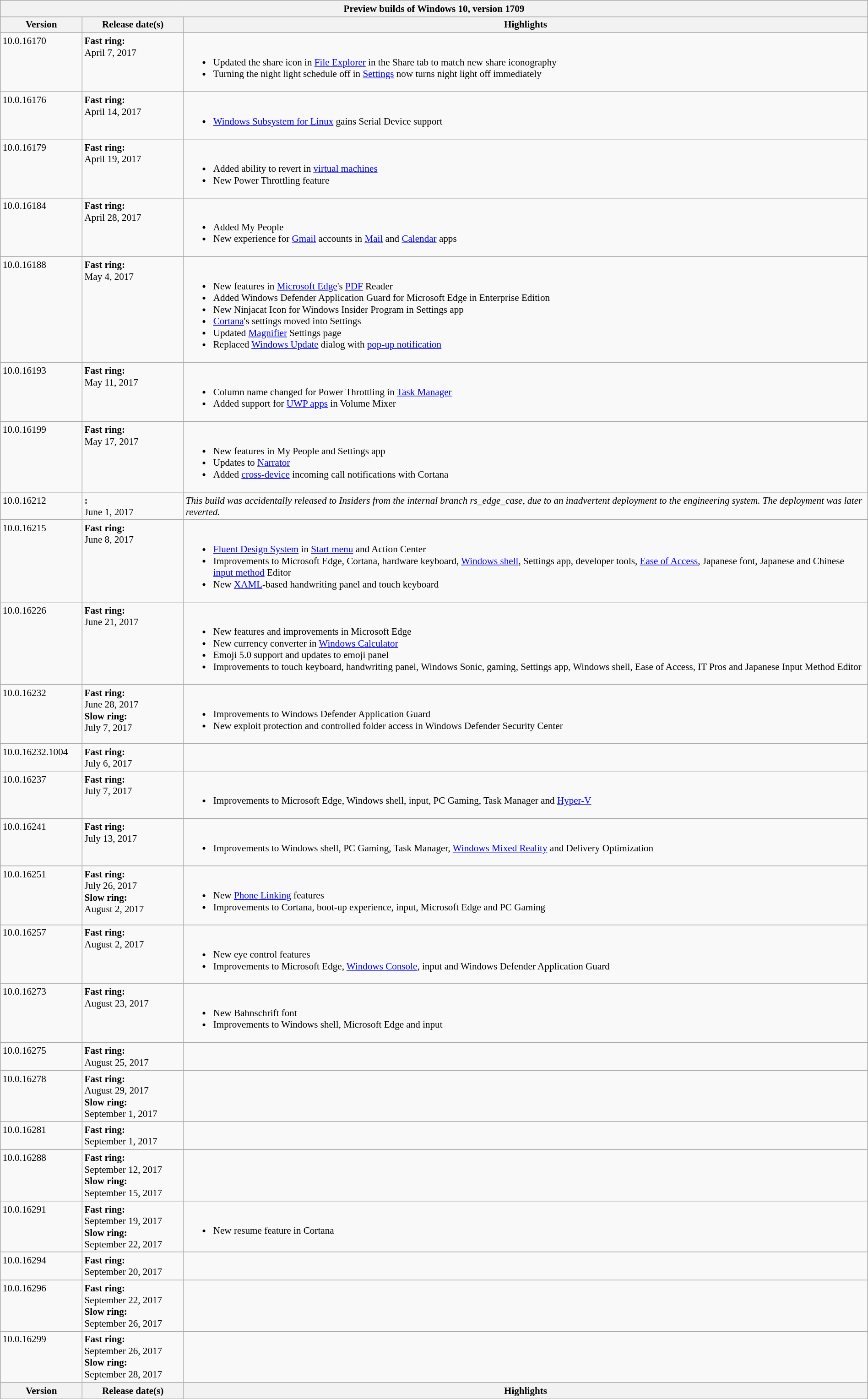<table class="wikitable mw-collapsible mw-collapsed" style=width:100%;font-size:88%>
<tr>
<th colspan=3 style=text-align:center>Preview builds of Windows 10, version 1709</th>
</tr>
<tr>
<th scope=col style=width:8em;text-align:center>Version</th>
<th scope=col style=width:10em;text-align:center>Release date(s)</th>
<th scope=col style=text-align:center>Highlights</th>
</tr>
<tr valign=top>
<td>10.0.16170<br></td>
<td><strong>Fast ring:</strong><br>April 7, 2017</td>
<td><br><ul><li>Updated the share icon in <a href='#'>File Explorer</a> in the Share tab to match new share iconography</li><li>Turning the night light schedule off in <a href='#'>Settings</a> now turns night light off immediately</li></ul></td>
</tr>
<tr valign=top>
<td>10.0.16176<br></td>
<td><strong>Fast ring:</strong><br>April 14, 2017</td>
<td><br><ul><li><a href='#'>Windows Subsystem for Linux</a> gains Serial Device support</li></ul></td>
</tr>
<tr valign=top>
<td>10.0.16179<br></td>
<td><strong>Fast ring:</strong><br>April 19, 2017</td>
<td><br><ul><li>Added ability to revert in <a href='#'>virtual machines</a></li><li>New Power Throttling feature</li></ul></td>
</tr>
<tr valign=top>
<td>10.0.16184<br></td>
<td><strong>Fast ring:</strong><br>April 28, 2017</td>
<td><br><ul><li>Added My People</li><li>New experience for <a href='#'>Gmail</a> accounts in <a href='#'>Mail</a> and <a href='#'>Calendar</a> apps</li></ul></td>
</tr>
<tr valign=top>
<td>10.0.16188<br></td>
<td><strong>Fast ring:</strong><br>May 4, 2017</td>
<td><br><ul><li>New features in <a href='#'>Microsoft Edge</a>'s <a href='#'>PDF</a> Reader</li><li>Added Windows Defender Application Guard for Microsoft Edge in Enterprise Edition</li><li>New Ninjacat Icon for Windows Insider Program in Settings app</li><li><a href='#'>Cortana</a>'s settings moved into Settings</li><li>Updated <a href='#'>Magnifier</a> Settings page</li><li>Replaced <a href='#'>Windows Update</a> dialog with <a href='#'>pop-up notification</a></li></ul></td>
</tr>
<tr valign=top>
<td>10.0.16193<br></td>
<td><strong>Fast ring:</strong><br>May 11, 2017</td>
<td><br><ul><li>Column name changed for Power Throttling in <a href='#'>Task Manager</a></li><li>Added support for <a href='#'>UWP apps</a> in Volume Mixer</li></ul></td>
</tr>
<tr valign=top>
<td>10.0.16199<br></td>
<td><strong>Fast ring:</strong><br>May 17, 2017</td>
<td><br><ul><li>New features in My People and Settings app</li><li>Updates to <a href='#'>Narrator</a></li><li>Added <a href='#'>cross-device</a> incoming call notifications with Cortana</li></ul></td>
</tr>
<tr valign=top>
<td>10.0.16212<br><br></td>
<td><strong>:</strong><br>June 1, 2017</td>
<td><em>This build was accidentally released to Insiders from the internal branch rs_edge_case, due to an inadvertent deployment to the engineering system. The deployment was later reverted.</em></td>
</tr>
<tr valign=top>
<td>10.0.16215<br></td>
<td><strong>Fast ring:</strong><br>June 8, 2017</td>
<td><br><ul><li><a href='#'>Fluent Design System</a> in <a href='#'>Start menu</a> and Action Center</li><li>Improvements to Microsoft Edge, Cortana, hardware keyboard, <a href='#'>Windows shell</a>, Settings app, developer tools, <a href='#'>Ease of Access</a>, Japanese font, Japanese and Chinese <a href='#'>input method</a> Editor</li><li>New <a href='#'>XAML</a>-based handwriting panel and touch keyboard</li></ul></td>
</tr>
<tr valign=top>
<td>10.0.16226<br></td>
<td><strong>Fast ring:</strong><br>June 21, 2017</td>
<td><br><ul><li>New features and improvements in Microsoft Edge</li><li>New currency converter in <a href='#'>Windows Calculator</a></li><li>Emoji 5.0 support and updates to emoji panel</li><li>Improvements to touch keyboard, handwriting panel, Windows Sonic, gaming, Settings app, Windows shell, Ease of Access, IT Pros and Japanese Input Method Editor</li></ul></td>
</tr>
<tr valign=top>
<td>10.0.16232<br></td>
<td><strong>Fast ring:</strong><br>June 28, 2017<br><strong>Slow ring:</strong><br>July 7, 2017</td>
<td><br><ul><li>Improvements to Windows Defender Application Guard</li><li>New exploit protection and controlled folder access in Windows Defender Security Center</li></ul></td>
</tr>
<tr valign=top>
<td>10.0.16232.1004<br></td>
<td><strong>Fast ring:</strong><br>July 6, 2017</td>
<td></td>
</tr>
<tr valign=top>
<td>10.0.16237<br></td>
<td><strong>Fast ring:</strong><br>July 7, 2017</td>
<td><br><ul><li>Improvements to Microsoft Edge, Windows shell, input, PC Gaming, Task Manager and <a href='#'>Hyper-V</a></li></ul></td>
</tr>
<tr valign=top>
<td>10.0.16241<br></td>
<td><strong>Fast ring:</strong><br>July 13, 2017</td>
<td><br><ul><li>Improvements to Windows shell, PC Gaming, Task Manager, <a href='#'>Windows Mixed Reality</a> and Delivery Optimization</li></ul></td>
</tr>
<tr valign=top>
<td>10.0.16251<br></td>
<td><strong>Fast ring:</strong><br>July 26, 2017<br><strong>Slow ring:</strong><br>August 2, 2017</td>
<td><br><ul><li>New <a href='#'>Phone Linking</a> features</li><li>Improvements to Cortana, boot-up experience, input, Microsoft Edge and PC Gaming</li></ul></td>
</tr>
<tr valign=top>
<td>10.0.16257<br></td>
<td><strong>Fast ring:</strong><br>August 2, 2017</td>
<td><br><ul><li>New eye control features</li><li>Improvements to Microsoft Edge, <a href='#'>Windows Console</a>, input and Windows Defender Application Guard</li></ul></td>
</tr>
<tr>
</tr>
<tr valign=top>
<td>10.0.16273<br></td>
<td><strong>Fast ring:</strong><br>August 23, 2017</td>
<td><br><ul><li>New Bahnschrift font</li><li>Improvements to Windows shell, Microsoft Edge and input</li></ul></td>
</tr>
<tr valign=top>
<td>10.0.16275<br></td>
<td><strong>Fast ring:</strong><br>August 25, 2017</td>
<td></td>
</tr>
<tr valign=top>
<td>10.0.16278<br></td>
<td><strong>Fast ring:</strong><br>August 29, 2017<br><strong>Slow ring:</strong><br>September 1, 2017</td>
<td></td>
</tr>
<tr valign=top>
<td>10.0.16281<br></td>
<td><strong>Fast ring:</strong><br>September 1, 2017</td>
<td></td>
</tr>
<tr valign=top>
<td>10.0.16288<br></td>
<td><strong>Fast ring:</strong><br>September 12, 2017<br><strong>Slow ring:</strong><br>September 15, 2017</td>
<td></td>
</tr>
<tr valign=top>
<td>10.0.16291<br></td>
<td><strong>Fast ring:</strong><br>September 19, 2017<br><strong>Slow ring:</strong><br>September 22, 2017</td>
<td><br><ul><li>New resume feature in Cortana</li></ul></td>
</tr>
<tr valign=top>
<td>10.0.16294<br></td>
<td><strong>Fast ring:</strong><br>September 20, 2017</td>
<td></td>
</tr>
<tr valign=top>
<td>10.0.16296<br></td>
<td><strong>Fast ring:</strong><br>September 22, 2017<br><strong>Slow ring:</strong><br>September 26, 2017</td>
<td></td>
</tr>
<tr valign=top>
<td>10.0.16299<br></td>
<td><strong>Fast ring:</strong><br>September 26, 2017<br><strong>Slow ring:</strong><br>September 28, 2017</td>
<td></td>
</tr>
<tr>
<th>Version</th>
<th>Release date(s)</th>
<th>Highlights</th>
</tr>
</table>
